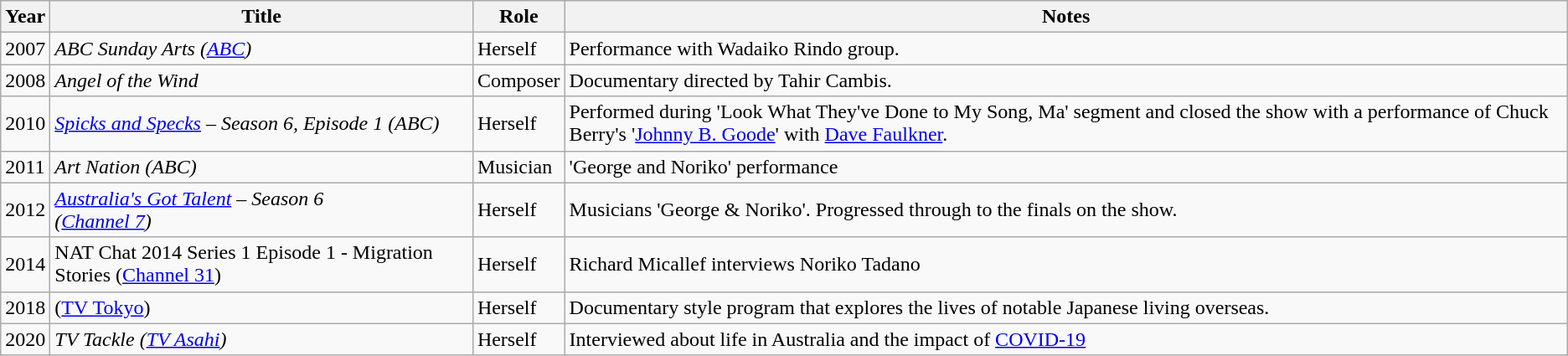<table class="wikitable">
<tr>
<th>Year</th>
<th>Title</th>
<th>Role</th>
<th>Notes</th>
</tr>
<tr>
<td>2007</td>
<td><em>ABC Sunday Arts (<a href='#'>ABC</a>)</em></td>
<td>Herself</td>
<td>Performance with Wadaiko Rindo  group.</td>
</tr>
<tr>
<td>2008</td>
<td><em>Angel of the Wind</em></td>
<td>Composer</td>
<td>Documentary directed by Tahir Cambis.</td>
</tr>
<tr>
<td>2010</td>
<td><em><a href='#'>Spicks and Specks</a> – Season 6, Episode 1 (ABC)</em></td>
<td>Herself</td>
<td>Performed during 'Look What They've Done to My Song, Ma' segment and closed the show with a performance of Chuck Berry's '<a href='#'>Johnny B. Goode</a>' with <a href='#'>Dave Faulkner</a>.</td>
</tr>
<tr>
<td>2011</td>
<td><em>Art Nation (ABC)</em></td>
<td>Musician</td>
<td>'George and Noriko' performance</td>
</tr>
<tr>
<td>2012</td>
<td><em><a href='#'>Australia's Got Talent</a> – Season 6</em><br><em>(<a href='#'>Channel 7</a>)</em></td>
<td>Herself</td>
<td>Musicians 'George & Noriko'. Progressed through to the finals on the show.</td>
</tr>
<tr>
<td>2014</td>
<td>NAT Chat 2014 Series 1 Episode 1 - Migration Stories (<a href='#'>Channel 31</a>)</td>
<td>Herself</td>
<td>Richard Micallef interviews Noriko Tadano</td>
</tr>
<tr>
<td>2018</td>
<td> (<a href='#'>TV Tokyo</a>)</td>
<td>Herself</td>
<td>Documentary style program that explores the lives of notable Japanese living overseas.</td>
</tr>
<tr>
<td>2020</td>
<td><em>TV Tackle (<a href='#'>TV Asahi</a>)</em></td>
<td>Herself</td>
<td>Interviewed about life in Australia and the impact of <a href='#'>COVID-19</a></td>
</tr>
</table>
